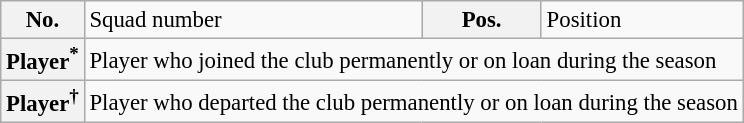<table class="wikitable" style="font-size:95%;">
<tr>
<th>No.</th>
<td>Squad number</td>
<th>Pos.</th>
<td>Position</td>
</tr>
<tr>
<th>Player<sup>*</sup></th>
<td colspan="3">Player who joined the club permanently or on loan during the season</td>
</tr>
<tr>
<th>Player<sup>†</sup></th>
<td colspan="3">Player who departed the club permanently or on loan during the season</td>
</tr>
</table>
